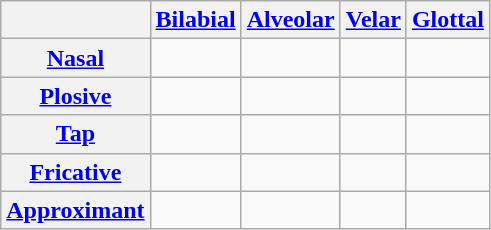<table class="wikitable" style="text-align:center">
<tr>
<th></th>
<th><a href='#'>Bilabial</a></th>
<th><a href='#'>Alveolar</a></th>
<th><a href='#'>Velar</a></th>
<th><a href='#'>Glottal</a></th>
</tr>
<tr>
<th><a href='#'>Nasal</a></th>
<td></td>
<td></td>
<td></td>
<td></td>
</tr>
<tr>
<th><a href='#'>Plosive</a></th>
<td></td>
<td></td>
<td></td>
<td> </td>
</tr>
<tr>
<th><a href='#'>Tap</a></th>
<td></td>
<td> </td>
<td></td>
<td></td>
</tr>
<tr>
<th><a href='#'>Fricative</a></th>
<td></td>
<td></td>
<td></td>
<td></td>
</tr>
<tr>
<th><a href='#'>Approximant</a></th>
<td></td>
<td></td>
<td></td>
<td></td>
</tr>
</table>
